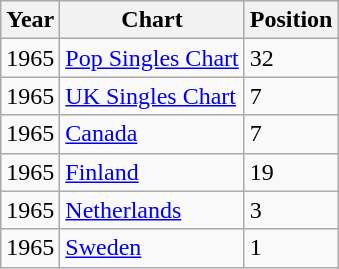<table class="wikitable">
<tr>
<th>Year</th>
<th>Chart</th>
<th>Position</th>
</tr>
<tr>
<td>1965</td>
<td><a href='#'>Pop Singles Chart</a></td>
<td>32</td>
</tr>
<tr>
<td>1965</td>
<td><a href='#'>UK Singles Chart</a></td>
<td>7</td>
</tr>
<tr>
<td>1965</td>
<td><a href='#'>Canada</a></td>
<td>7</td>
</tr>
<tr>
<td>1965</td>
<td><a href='#'>Finland</a></td>
<td>19</td>
</tr>
<tr>
<td>1965</td>
<td><a href='#'>Netherlands</a></td>
<td>3</td>
</tr>
<tr>
<td>1965</td>
<td><a href='#'>Sweden</a></td>
<td>1</td>
</tr>
</table>
